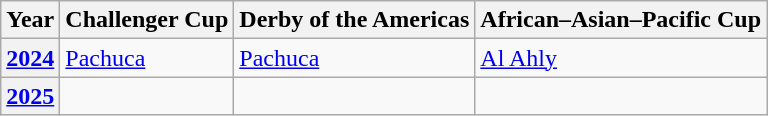<table class="wikitable plainrowheaders sortable">
<tr>
<th scope=col>Year</th>
<th scope=col>Challenger Cup</th>
<th scope=col>Derby of the Americas</th>
<th scope=col>African–Asian–Pacific Cup</th>
</tr>
<tr>
<th scope="row" style="text-align:center"><a href='#'>2024</a></th>
<td> <a href='#'>Pachuca</a></td>
<td> <a href='#'>Pachuca</a></td>
<td> <a href='#'>Al Ahly</a></td>
</tr>
<tr>
<th scope="row" style="text-align:center"><a href='#'>2025</a></th>
<td></td>
<td></td>
<td></td>
</tr>
</table>
